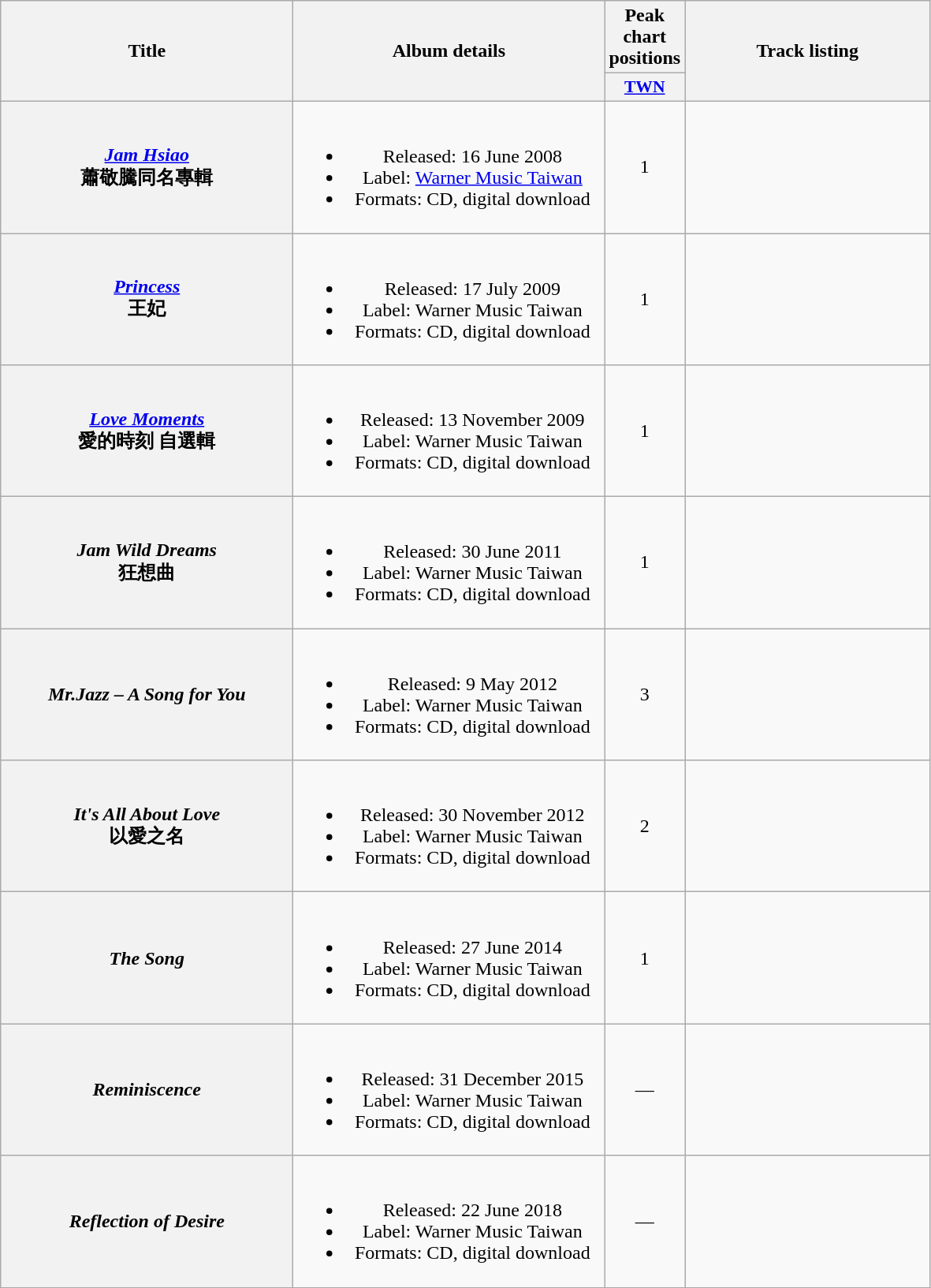<table class="wikitable plainrowheaders" style="text-align:center;">
<tr>
<th rowspan="2" style="width:15em;">Title</th>
<th rowspan="2" style="width:16em;">Album details</th>
<th>Peak chart positions</th>
<th rowspan="2" style="width:200px;">Track listing</th>
</tr>
<tr>
<th scope="col" style="width:3em;font-size:90%;"><a href='#'>TWN</a><br></th>
</tr>
<tr>
<th scope="row"><em><a href='#'>Jam Hsiao</a></em> <br>蕭敬騰同名專輯</th>
<td><br><ul><li>Released: 16 June 2008</li><li>Label: <a href='#'>Warner Music Taiwan</a></li><li>Formats: CD, digital download</li></ul></td>
<td>1</td>
<td align="center"></td>
</tr>
<tr>
<th scope="row"><em><a href='#'>Princess</a></em> <br>王妃</th>
<td><br><ul><li>Released: 17 July 2009</li><li>Label: Warner Music Taiwan</li><li>Formats: CD, digital download</li></ul></td>
<td>1</td>
<td align="center"></td>
</tr>
<tr>
<th scope="row"><em><a href='#'>Love Moments</a></em> <br>愛的時刻 自選輯</th>
<td><br><ul><li>Released: 13 November 2009</li><li>Label: Warner Music Taiwan</li><li>Formats: CD, digital download</li></ul></td>
<td>1</td>
<td align="center"></td>
</tr>
<tr>
<th scope="row"><em>Jam Wild Dreams</em> <br>狂想曲</th>
<td><br><ul><li>Released: 30 June 2011</li><li>Label: Warner Music Taiwan</li><li>Formats: CD, digital download</li></ul></td>
<td>1</td>
<td align="center"></td>
</tr>
<tr>
<th scope="row"><em>Mr.Jazz – A Song for You</em></th>
<td><br><ul><li>Released: 9 May 2012</li><li>Label: Warner Music Taiwan</li><li>Formats: CD, digital download</li></ul></td>
<td>3</td>
<td align="center"></td>
</tr>
<tr>
<th scope="row"><em>It's All About Love</em> <br>以愛之名</th>
<td><br><ul><li>Released: 30 November 2012</li><li>Label: Warner Music Taiwan</li><li>Formats: CD, digital download</li></ul></td>
<td>2</td>
<td align="center"></td>
</tr>
<tr>
<th scope="row"><em>The Song</em></th>
<td><br><ul><li>Released: 27 June 2014</li><li>Label: Warner Music Taiwan</li><li>Formats: CD, digital download</li></ul></td>
<td>1</td>
<td align="center"></td>
</tr>
<tr>
<th scope="row"><em>Reminiscence</em></th>
<td><br><ul><li>Released: 31 December 2015</li><li>Label: Warner Music Taiwan</li><li>Formats: CD, digital download</li></ul></td>
<td>—</td>
<td align="center"></td>
</tr>
<tr>
<th scope="row"><em>Reflection of Desire</em></th>
<td><br><ul><li>Released: 22 June 2018</li><li>Label: Warner Music Taiwan</li><li>Formats: CD, digital download</li></ul></td>
<td>—</td>
<td align="center"></td>
</tr>
</table>
